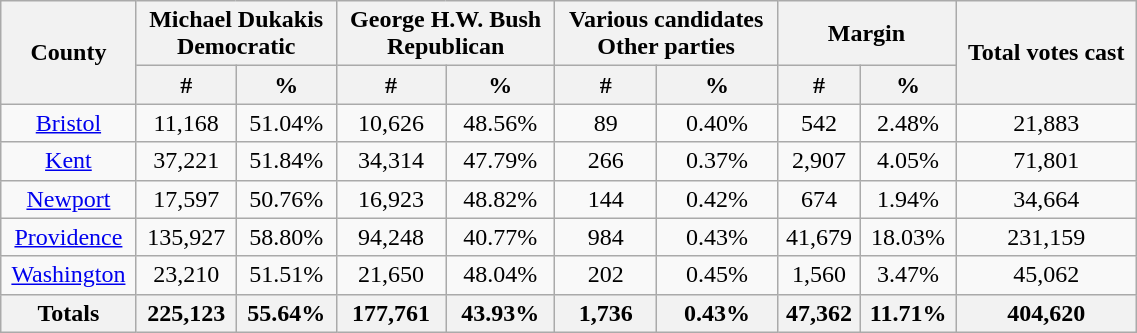<table width="60%"  class="wikitable sortable" style="text-align:center">
<tr>
<th style="text-align:center;" rowspan="2">County</th>
<th style="text-align:center;" colspan="2">Michael Dukakis<br>Democratic</th>
<th style="text-align:center;" colspan="2">George H.W. Bush<br>Republican</th>
<th style="text-align:center;" colspan="2">Various candidates<br>Other parties</th>
<th style="text-align:center;" colspan="2">Margin</th>
<th style="text-align:center;" rowspan="2">Total votes cast</th>
</tr>
<tr>
<th style="text-align:center;" data-sort-type="number">#</th>
<th style="text-align:center;" data-sort-type="number">%</th>
<th style="text-align:center;" data-sort-type="number">#</th>
<th style="text-align:center;" data-sort-type="number">%</th>
<th style="text-align:center;" data-sort-type="number">#</th>
<th style="text-align:center;" data-sort-type="number">%</th>
<th style="text-align:center;" data-sort-type="number">#</th>
<th style="text-align:center;" data-sort-type="number">%</th>
</tr>
<tr style="text-align:center;">
<td><a href='#'>Bristol</a></td>
<td>11,168</td>
<td>51.04%</td>
<td>10,626</td>
<td>48.56%</td>
<td>89</td>
<td>0.40%</td>
<td>542</td>
<td>2.48%</td>
<td>21,883</td>
</tr>
<tr style="text-align:center;">
<td><a href='#'>Kent</a></td>
<td>37,221</td>
<td>51.84%</td>
<td>34,314</td>
<td>47.79%</td>
<td>266</td>
<td>0.37%</td>
<td>2,907</td>
<td>4.05%</td>
<td>71,801</td>
</tr>
<tr style="text-align:center;">
<td><a href='#'>Newport</a></td>
<td>17,597</td>
<td>50.76%</td>
<td>16,923</td>
<td>48.82%</td>
<td>144</td>
<td>0.42%</td>
<td>674</td>
<td>1.94%</td>
<td>34,664</td>
</tr>
<tr style="text-align:center;">
<td><a href='#'>Providence</a></td>
<td>135,927</td>
<td>58.80%</td>
<td>94,248</td>
<td>40.77%</td>
<td>984</td>
<td>0.43%</td>
<td>41,679</td>
<td>18.03%</td>
<td>231,159</td>
</tr>
<tr style="text-align:center;">
<td><a href='#'>Washington</a></td>
<td>23,210</td>
<td>51.51%</td>
<td>21,650</td>
<td>48.04%</td>
<td>202</td>
<td>0.45%</td>
<td>1,560</td>
<td>3.47%</td>
<td>45,062</td>
</tr>
<tr>
<th>Totals</th>
<th>225,123</th>
<th>55.64%</th>
<th>177,761</th>
<th>43.93%</th>
<th>1,736</th>
<th>0.43%</th>
<th>47,362</th>
<th>11.71%</th>
<th>404,620</th>
</tr>
</table>
